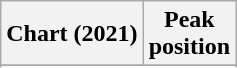<table class="wikitable sortable plainrowheaders" style="text-align:center">
<tr>
<th scope="col">Chart (2021)</th>
<th scope="col">Peak<br> position</th>
</tr>
<tr>
</tr>
<tr>
</tr>
</table>
